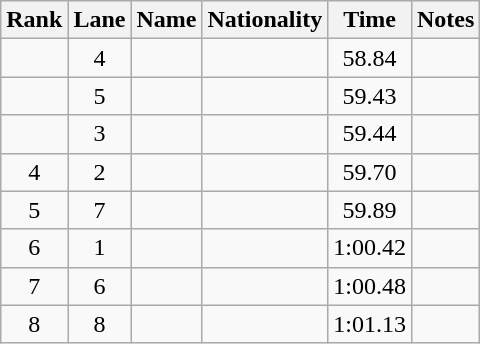<table class="wikitable sortable" style="text-align:center">
<tr>
<th>Rank</th>
<th>Lane</th>
<th>Name</th>
<th>Nationality</th>
<th>Time</th>
<th>Notes</th>
</tr>
<tr>
<td></td>
<td>4</td>
<td align="left"></td>
<td align="left"></td>
<td>58.84</td>
<td></td>
</tr>
<tr>
<td></td>
<td>5</td>
<td align="left"></td>
<td align="left"></td>
<td>59.43</td>
<td></td>
</tr>
<tr>
<td></td>
<td>3</td>
<td align="left"></td>
<td align="left"></td>
<td>59.44</td>
<td></td>
</tr>
<tr>
<td>4</td>
<td>2</td>
<td align="left"></td>
<td align="left"></td>
<td>59.70</td>
<td></td>
</tr>
<tr>
<td>5</td>
<td>7</td>
<td align="left"></td>
<td align="left"></td>
<td>59.89</td>
<td></td>
</tr>
<tr>
<td>6</td>
<td>1</td>
<td align="left"></td>
<td align="left"></td>
<td>1:00.42</td>
<td></td>
</tr>
<tr>
<td>7</td>
<td>6</td>
<td align="left"></td>
<td align="left"></td>
<td>1:00.48</td>
<td></td>
</tr>
<tr>
<td>8</td>
<td>8</td>
<td align="left"></td>
<td align="left"></td>
<td>1:01.13</td>
<td></td>
</tr>
</table>
